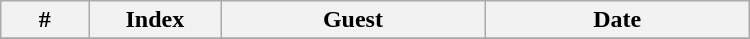<table class="wikitable plainrowheaders" width="500">
<tr>
<th width="10%">#</th>
<th width="15%">Index</th>
<th width="30%">Guest</th>
<th width="30%">Date</th>
</tr>
<tr>
</tr>
</table>
